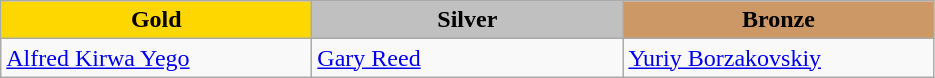<table class="wikitable" style="text-align:left">
<tr align="center">
<td width=200 bgcolor=gold><strong>Gold</strong></td>
<td width=200 bgcolor=silver><strong>Silver</strong></td>
<td width=200 bgcolor=CC9966><strong>Bronze</strong></td>
</tr>
<tr>
<td><a href='#'>Alfred Kirwa Yego</a><br><em></em></td>
<td><a href='#'>Gary Reed</a><br><em></em></td>
<td><a href='#'>Yuriy Borzakovskiy</a><br><em></em></td>
</tr>
</table>
